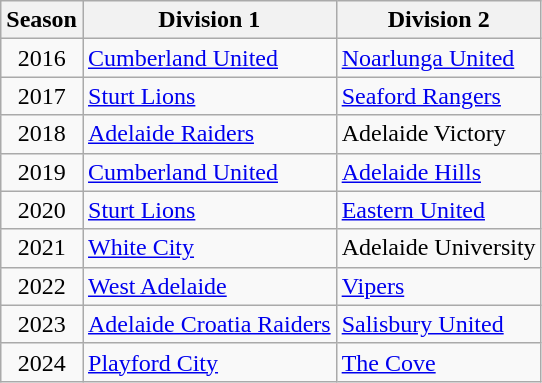<table class="wikitable">
<tr>
<th>Season</th>
<th>Division 1</th>
<th>Division 2</th>
</tr>
<tr>
<td align="center">2016</td>
<td><a href='#'>Cumberland United</a></td>
<td><a href='#'>Noarlunga United</a></td>
</tr>
<tr>
<td align="center">2017</td>
<td><a href='#'>Sturt Lions</a></td>
<td><a href='#'>Seaford Rangers</a></td>
</tr>
<tr>
<td align="center">2018</td>
<td><a href='#'>Adelaide Raiders</a></td>
<td>Adelaide Victory</td>
</tr>
<tr>
<td align="center">2019</td>
<td><a href='#'>Cumberland United</a></td>
<td><a href='#'>Adelaide Hills</a></td>
</tr>
<tr>
<td align="center">2020</td>
<td><a href='#'>Sturt Lions</a></td>
<td><a href='#'>Eastern United</a></td>
</tr>
<tr>
<td align="center">2021</td>
<td><a href='#'>White City</a></td>
<td>Adelaide University</td>
</tr>
<tr>
<td align="center">2022</td>
<td><a href='#'>West Adelaide</a></td>
<td><a href='#'>Vipers</a></td>
</tr>
<tr>
<td align="center">2023</td>
<td><a href='#'>Adelaide Croatia Raiders</a></td>
<td><a href='#'>Salisbury United</a></td>
</tr>
<tr>
<td align="center">2024</td>
<td><a href='#'>Playford City</a></td>
<td><a href='#'>The Cove</a></td>
</tr>
</table>
